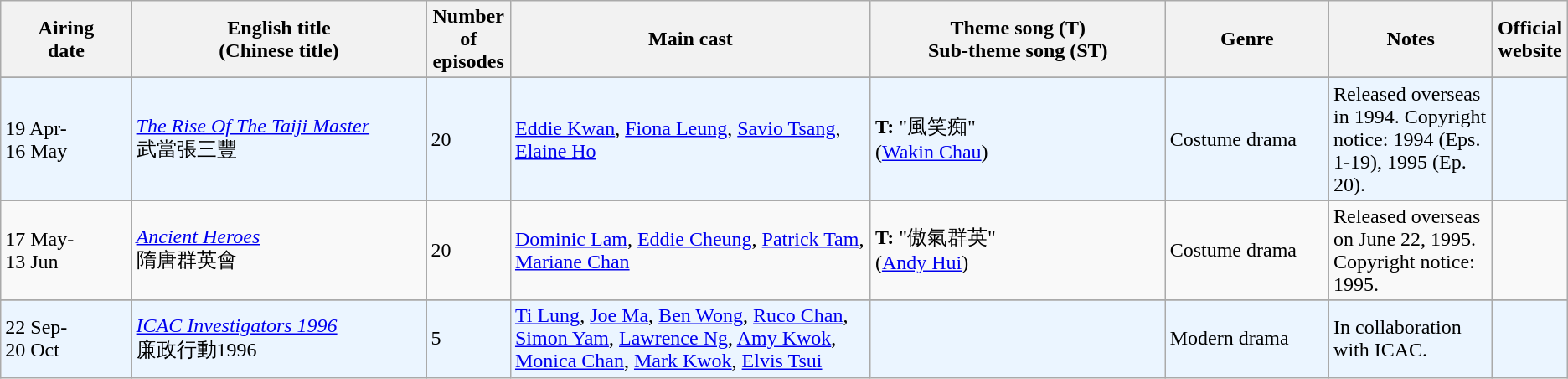<table class="wikitable">
<tr>
<th align=center width=8% bgcolor="silver">Airing<br>date</th>
<th align=center width=18% bgcolor="silver">English title <br> (Chinese title)</th>
<th align=center width=5% bgcolor="silver">Number of episodes</th>
<th align=center width=22% bgcolor="silver">Main cast</th>
<th align=center width=18% bgcolor="silver">Theme song (T) <br>Sub-theme song (ST)</th>
<th align=center width=10% bgcolor="silver">Genre</th>
<th align=center width=10% bgcolor="silver">Notes</th>
<th align=center width=1% bgcolor="silver">Official website</th>
</tr>
<tr>
</tr>
<tr ---- bgcolor="#ebf5ff">
<td>19 Apr- <br> 16 May</td>
<td><em><a href='#'>The Rise Of The Taiji Master</a></em> <br> 武當張三豐</td>
<td>20</td>
<td><a href='#'>Eddie Kwan</a>, <a href='#'>Fiona Leung</a>, <a href='#'>Savio Tsang</a>, <a href='#'>Elaine Ho</a></td>
<td><strong>T:</strong> "風笑痴" <br> (<a href='#'>Wakin Chau</a>)</td>
<td>Costume drama</td>
<td>Released overseas in 1994. Copyright notice: 1994 (Eps. 1-19), 1995 (Ep. 20).</td>
<td></td>
</tr>
<tr>
<td>17 May- <br> 13 Jun</td>
<td><em><a href='#'>Ancient Heroes</a></em> <br> 隋唐群英會</td>
<td>20</td>
<td><a href='#'>Dominic Lam</a>, <a href='#'>Eddie Cheung</a>, <a href='#'>Patrick Tam</a>, <a href='#'>Mariane Chan</a></td>
<td><strong>T:</strong> "傲氣群英" <br> (<a href='#'>Andy Hui</a>)</td>
<td>Costume drama</td>
<td>Released overseas on June 22, 1995. Copyright notice: 1995.</td>
<td></td>
</tr>
<tr>
</tr>
<tr ---- bgcolor="#ebf5ff">
<td>22 Sep- <br> 20 Oct</td>
<td><em><a href='#'>ICAC Investigators 1996</a></em> <br> 廉政行動1996</td>
<td>5</td>
<td><a href='#'>Ti Lung</a>, <a href='#'>Joe Ma</a>, <a href='#'>Ben Wong</a>, <a href='#'>Ruco Chan</a>, <a href='#'>Simon Yam</a>, <a href='#'>Lawrence Ng</a>, <a href='#'>Amy Kwok</a>, <a href='#'>Monica Chan</a>, <a href='#'>Mark Kwok</a>, <a href='#'>Elvis Tsui</a></td>
<td></td>
<td>Modern drama</td>
<td>In collaboration with ICAC.</td>
<td></td>
</tr>
</table>
